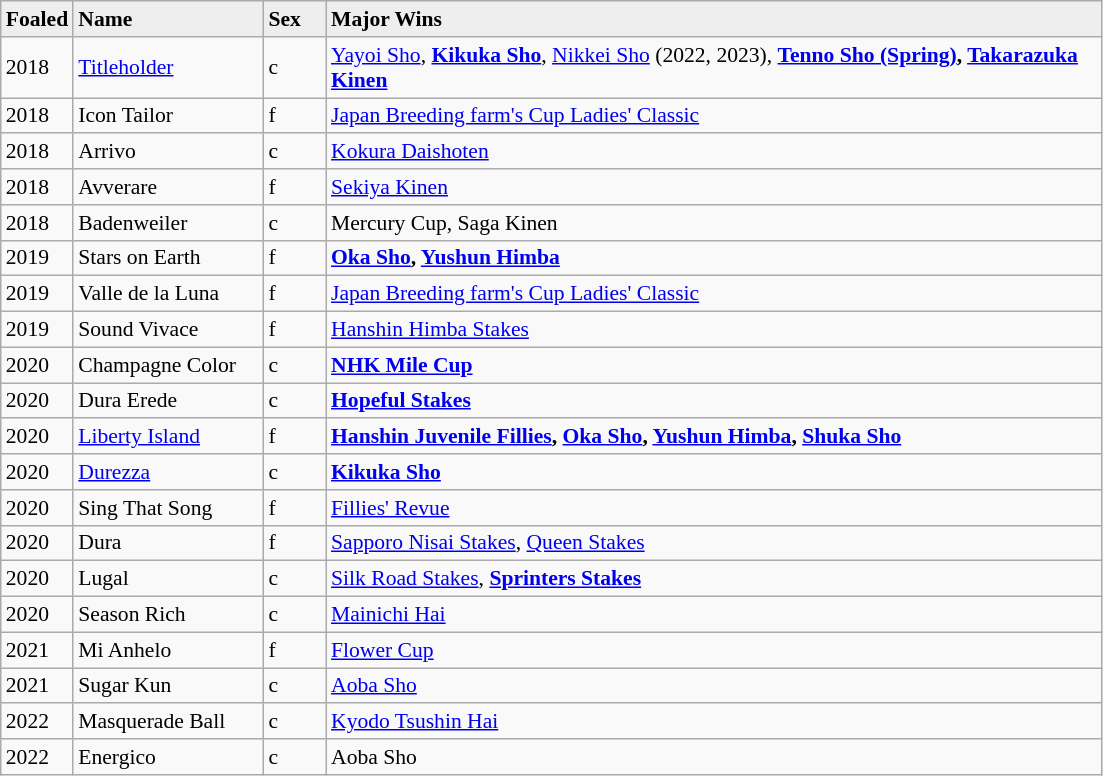<table class="wikitable sortable" style="font-size:90%">
<tr bgcolor="#eeeeee">
<td width="35px"><strong>Foaled</strong></td>
<td width="120px"><strong>Name</strong></td>
<td width="35px"><strong>Sex</strong></td>
<td width="510px"><strong>Major Wins</strong></td>
</tr>
<tr>
<td>2018</td>
<td><a href='#'>Titleholder</a></td>
<td>c</td>
<td><a href='#'>Yayoi Sho</a>, <strong><a href='#'>Kikuka Sho</a></strong>, <a href='#'>Nikkei Sho</a> (2022, 2023), <strong><a href='#'>Tenno Sho (Spring)</a>, <a href='#'>Takarazuka Kinen</a></strong></td>
</tr>
<tr>
<td>2018</td>
<td>Icon Tailor</td>
<td>f</td>
<td><a href='#'>Japan Breeding farm's Cup Ladies' Classic</a></td>
</tr>
<tr>
<td>2018</td>
<td>Arrivo</td>
<td>c</td>
<td><a href='#'>Kokura Daishoten</a></td>
</tr>
<tr>
<td>2018</td>
<td>Avverare</td>
<td>f</td>
<td><a href='#'>Sekiya Kinen</a></td>
</tr>
<tr>
<td>2018</td>
<td>Badenweiler</td>
<td>c</td>
<td>Mercury Cup, Saga Kinen</td>
</tr>
<tr>
<td>2019</td>
<td>Stars on Earth</td>
<td>f</td>
<td><strong><a href='#'>Oka Sho</a>, <a href='#'>Yushun Himba</a></strong></td>
</tr>
<tr>
<td>2019</td>
<td>Valle de la Luna</td>
<td>f</td>
<td><a href='#'>Japan Breeding farm's Cup Ladies' Classic</a></td>
</tr>
<tr>
<td>2019</td>
<td>Sound Vivace</td>
<td>f</td>
<td><a href='#'>Hanshin Himba Stakes</a></td>
</tr>
<tr>
<td>2020</td>
<td>Champagne Color</td>
<td>c</td>
<td><strong><a href='#'>NHK Mile Cup</a></strong></td>
</tr>
<tr>
<td>2020</td>
<td>Dura Erede</td>
<td>c</td>
<td><a href='#'><strong>Hopeful Stakes</strong></a></td>
</tr>
<tr>
<td>2020</td>
<td><a href='#'>Liberty Island</a></td>
<td>f</td>
<td><strong><a href='#'>Hanshin Juvenile Fillies</a>, <a href='#'>Oka Sho</a>, <a href='#'>Yushun Himba</a>, <a href='#'>Shuka Sho</a></strong></td>
</tr>
<tr>
<td>2020</td>
<td><a href='#'>Durezza</a></td>
<td>c</td>
<td><strong><a href='#'>Kikuka Sho</a></strong></td>
</tr>
<tr>
<td>2020</td>
<td>Sing That Song</td>
<td>f</td>
<td><a href='#'>Fillies' Revue</a></td>
</tr>
<tr>
<td>2020</td>
<td>Dura</td>
<td>f</td>
<td><a href='#'>Sapporo Nisai Stakes</a>, <a href='#'>Queen Stakes</a></td>
</tr>
<tr>
<td>2020</td>
<td>Lugal</td>
<td>c</td>
<td><a href='#'>Silk Road Stakes</a>, <strong><a href='#'>Sprinters Stakes</a></strong></td>
</tr>
<tr>
<td>2020</td>
<td>Season Rich</td>
<td>c</td>
<td><a href='#'>Mainichi Hai</a></td>
</tr>
<tr>
<td>2021</td>
<td>Mi Anhelo</td>
<td>f</td>
<td><a href='#'>Flower Cup</a></td>
</tr>
<tr>
<td>2021</td>
<td>Sugar Kun</td>
<td>c</td>
<td><a href='#'>Aoba Sho</a></td>
</tr>
<tr>
<td>2022</td>
<td>Masquerade Ball</td>
<td>c</td>
<td><a href='#'>Kyodo Tsushin Hai</a></td>
</tr>
<tr>
<td>2022</td>
<td>Energico</td>
<td>c</td>
<td>Aoba Sho</td>
</tr>
</table>
